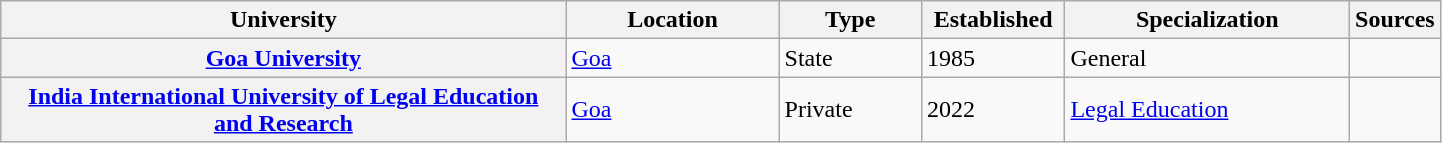<table class="wikitable sortable collapsible plainrowheaders" style="text-align:left; width:76%;">
<tr>
<th scope="col" style="width: 40%;">University</th>
<th scope="col" style="width: 15%;">Location</th>
<th scope="col" style="width: 10%;">Type</th>
<th scope="col" style="width: 10%;">Established</th>
<th scope="col" style="width: 20%;">Specialization</th>
<th scope="col" style="width: 05%;" class="unsortable">Sources</th>
</tr>
<tr>
<th scope="row"><a href='#'>Goa University</a></th>
<td><a href='#'>Goa</a></td>
<td>State</td>
<td>1985</td>
<td>General</td>
<td></td>
</tr>
<tr>
<th scope="row"><a href='#'>India International University of Legal Education and Research</a></th>
<td><a href='#'>Goa</a></td>
<td>Private</td>
<td>2022</td>
<td><a href='#'>Legal Education</a></td>
<td></td>
</tr>
</table>
